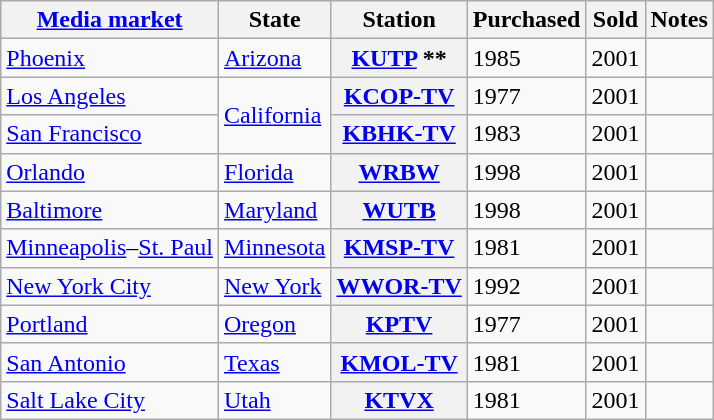<table class="wikitable sortable">
<tr>
<th scope="col"><a href='#'>Media market</a></th>
<th scope="col">State</th>
<th scope="col">Station</th>
<th scope="col">Purchased</th>
<th scope="col">Sold</th>
<th scope="col" class="unsortable">Notes</th>
</tr>
<tr>
<td><a href='#'>Phoenix</a></td>
<td><a href='#'>Arizona</a></td>
<th scope="row"><a href='#'>KUTP</a> **</th>
<td>1985</td>
<td>2001</td>
<td></td>
</tr>
<tr>
<td><a href='#'>Los Angeles</a></td>
<td rowspan="2"><a href='#'>California</a></td>
<th scope="row"><a href='#'>KCOP-TV</a></th>
<td>1977</td>
<td>2001</td>
<td></td>
</tr>
<tr>
<td><a href='#'>San Francisco</a></td>
<th scope="row"><a href='#'>KBHK-TV</a></th>
<td>1983</td>
<td>2001</td>
<td></td>
</tr>
<tr>
<td><a href='#'>Orlando</a></td>
<td><a href='#'>Florida</a></td>
<th scope="row"><a href='#'>WRBW</a></th>
<td>1998</td>
<td>2001</td>
<td></td>
</tr>
<tr>
<td><a href='#'>Baltimore</a></td>
<td><a href='#'>Maryland</a></td>
<th scope="row"><a href='#'>WUTB</a></th>
<td>1998</td>
<td>2001</td>
<td></td>
</tr>
<tr>
<td><a href='#'>Minneapolis</a>–<a href='#'>St. Paul</a></td>
<td><a href='#'>Minnesota</a></td>
<th scope="row"><a href='#'>KMSP-TV</a></th>
<td>1981</td>
<td>2001</td>
<td></td>
</tr>
<tr>
<td><a href='#'>New York City</a></td>
<td><a href='#'>New York</a></td>
<th scope="row"><a href='#'>WWOR-TV</a></th>
<td>1992</td>
<td>2001</td>
<td></td>
</tr>
<tr>
<td><a href='#'>Portland</a></td>
<td><a href='#'>Oregon</a></td>
<th scope="row"><a href='#'>KPTV</a></th>
<td>1977</td>
<td>2001</td>
<td></td>
</tr>
<tr>
<td><a href='#'>San Antonio</a></td>
<td><a href='#'>Texas</a></td>
<th scope="row"><a href='#'>KMOL-TV</a></th>
<td>1981</td>
<td>2001</td>
<td></td>
</tr>
<tr>
<td><a href='#'>Salt Lake City</a></td>
<td><a href='#'>Utah</a></td>
<th scope="row"><a href='#'>KTVX</a></th>
<td>1981</td>
<td>2001</td>
<td></td>
</tr>
</table>
